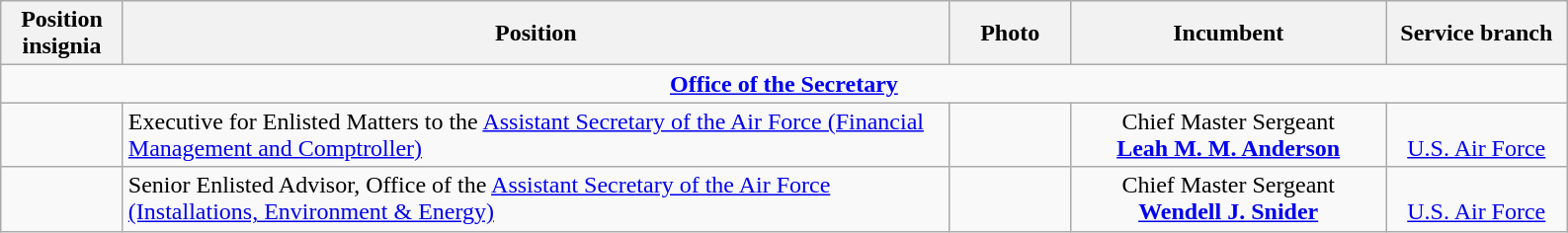<table class="wikitable">
<tr>
<th width="75" style="text-align:center">Position insignia</th>
<th width="550" style="text-align:center">Position</th>
<th width="75" style="text-align:center">Photo</th>
<th width="205" style="text-align:center">Incumbent</th>
<th width="115" style="text-align:center">Service branch</th>
</tr>
<tr>
<td colspan="5" style="text-align:center"><strong><a href='#'>Office of the Secretary</a></strong></td>
</tr>
<tr>
<td></td>
<td>Executive for Enlisted Matters to the <a href='#'>Assistant Secretary of the Air Force (Financial Management and Comptroller)</a></td>
<td></td>
<td style="text-align:center">Chief Master Sergeant<br><strong><a href='#'>Leah M. M. Anderson</a></strong></td>
<td style="text-align:center"><br><a href='#'>U.S. Air Force</a></td>
</tr>
<tr>
<td></td>
<td>Senior Enlisted Advisor, Office of the <a href='#'>Assistant Secretary of the Air Force (Installations, Environment & Energy)</a></td>
<td></td>
<td style="text-align:center">Chief Master Sergeant<br><strong><a href='#'>Wendell J. Snider</a></strong></td>
<td style="text-align:center"><br><a href='#'>U.S. Air Force</a></td>
</tr>
</table>
